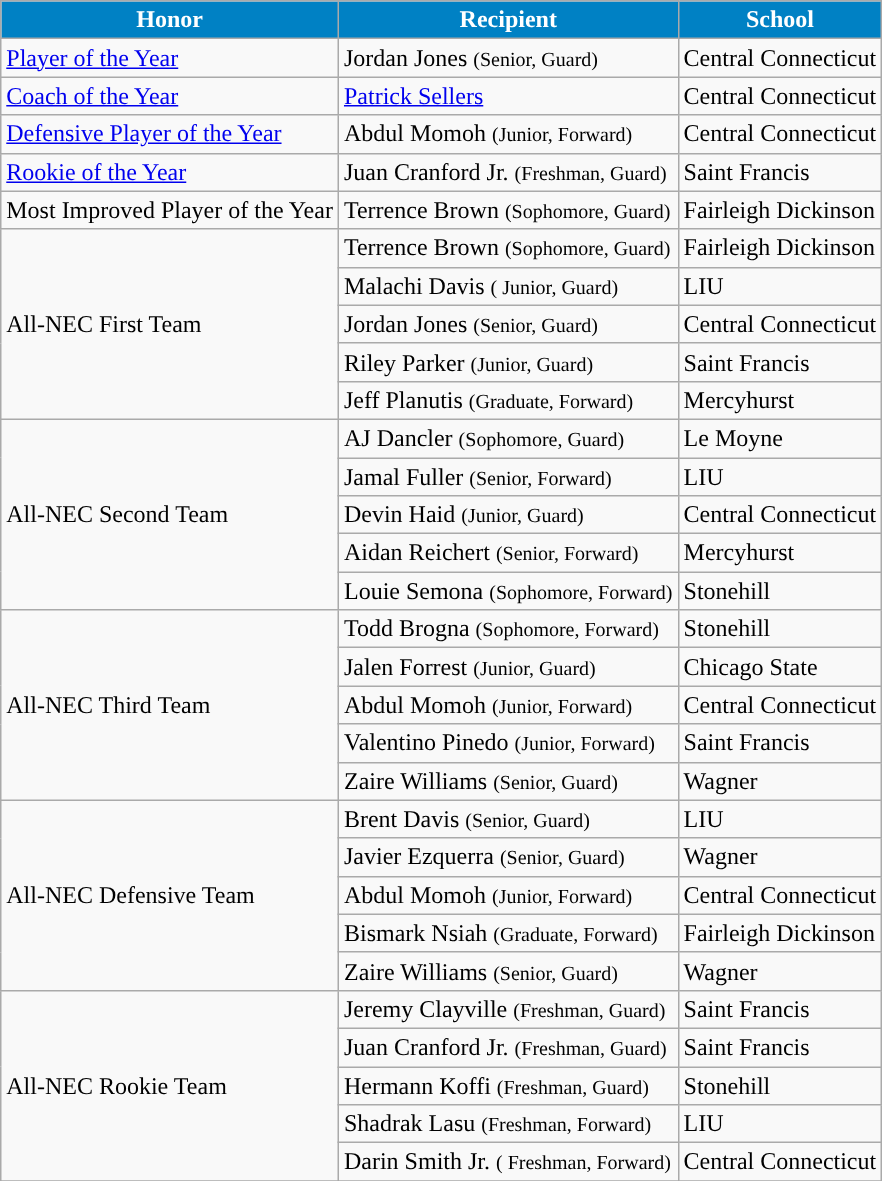<table class="wikitable" border="1">
<tr>
<th align="center" style="background:#0081C4; color:#FFFFFF;">Honor</th>
<th align="center" style="background:#0081C4; color:#FFFFFF;">Recipient</th>
<th align="center" style="background:#0081C4; color:#FFFFFF;">School</th>
</tr>
<tr>
<td valign="middle"><a href='#'>Player of the Year</a></td>
<td>Jordan Jones <small>(Senior, Guard)</small></td>
<td style=>Central Connecticut</td>
</tr>
<tr>
<td><a href='#'>Coach of the Year</a></td>
<td><a href='#'>Patrick Sellers</a></td>
<td style=>Central Connecticut</td>
</tr>
<tr>
<td><a href='#'>Defensive Player of the Year</a></td>
<td>Abdul Momoh <small>(Junior, Forward)</small></td>
<td style=>Central Connecticut</td>
</tr>
<tr>
<td><a href='#'>Rookie of the Year</a></td>
<td>Juan Cranford Jr. <small>(Freshman, Guard)</small></td>
<td style=>Saint Francis</td>
</tr>
<tr>
<td>Most Improved Player of the Year</td>
<td>Terrence Brown <small>(Sophomore, Guard)</small></td>
<td style=>Fairleigh Dickinson</td>
</tr>
<tr>
<td rowspan="5" valign="middle">All-NEC First Team</td>
<td>Terrence Brown <small>(Sophomore, Guard)</small></td>
<td style=>Fairleigh Dickinson</td>
</tr>
<tr>
<td>Malachi Davis <small>( Junior, Guard)</small></td>
<td style=>LIU</td>
</tr>
<tr>
<td>Jordan Jones <small>(Senior, Guard)</small></td>
<td style=>Central Connecticut</td>
</tr>
<tr>
<td>Riley Parker <small>(Junior, Guard)</small></td>
<td style=>Saint Francis</td>
</tr>
<tr>
<td>Jeff Planutis <small>(Graduate, Forward)</small></td>
<td style=>Mercyhurst</td>
</tr>
<tr>
<td rowspan="5" valign="middle">All-NEC Second Team</td>
<td>AJ Dancler <small>(Sophomore, Guard)</small></td>
<td style=>Le Moyne</td>
</tr>
<tr>
<td>Jamal Fuller <small>(Senior, Forward)</small></td>
<td style=>LIU</td>
</tr>
<tr>
<td>Devin Haid <small>(Junior, Guard)</small></td>
<td style=>Central Connecticut</td>
</tr>
<tr>
<td>Aidan Reichert <small>(Senior, Forward)</small></td>
<td style=>Mercyhurst</td>
</tr>
<tr>
<td>Louie Semona <small>(Sophomore, Forward)</small></td>
<td style=>Stonehill</td>
</tr>
<tr>
<td rowspan="5" valign="middle">All-NEC Third Team</td>
<td>Todd Brogna <small>(Sophomore, Forward)</small></td>
<td style=>Stonehill</td>
</tr>
<tr>
<td>Jalen Forrest <small>(Junior, Guard)</small></td>
<td style=>Chicago State</td>
</tr>
<tr>
<td>Abdul Momoh <small>(Junior, Forward)</small></td>
<td style=>Central Connecticut</td>
</tr>
<tr>
<td>Valentino Pinedo <small>(Junior, Forward)</small></td>
<td style=>Saint Francis</td>
</tr>
<tr>
<td>Zaire Williams <small>(Senior, Guard)</small></td>
<td style=>Wagner</td>
</tr>
<tr>
<td rowspan="5" valign="middle">All-NEC Defensive Team</td>
<td>Brent Davis <small>(Senior, Guard)</small></td>
<td style=>LIU</td>
</tr>
<tr>
<td>Javier Ezquerra <small>(Senior, Guard)</small></td>
<td style=>Wagner</td>
</tr>
<tr>
<td>Abdul Momoh <small>(Junior, Forward)</small></td>
<td style=>Central Connecticut</td>
</tr>
<tr>
<td>Bismark Nsiah <small>(Graduate, Forward)</small></td>
<td style=>Fairleigh Dickinson</td>
</tr>
<tr>
<td>Zaire Williams <small>(Senior, Guard)</small></td>
<td style=>Wagner</td>
</tr>
<tr>
<td rowspan="5" valign="middle">All-NEC Rookie Team</td>
<td>Jeremy Clayville <small>(Freshman, Guard)</small></td>
<td style=>Saint Francis</td>
</tr>
<tr>
<td>Juan Cranford Jr. <small>(Freshman, Guard)</small></td>
<td style=>Saint Francis</td>
</tr>
<tr>
<td>Hermann Koffi <small>(Freshman, Guard)</small></td>
<td style=>Stonehill</td>
</tr>
<tr>
<td>Shadrak Lasu <small>(Freshman, Forward)</small></td>
<td style=>LIU</td>
</tr>
<tr>
<td>Darin Smith Jr. <small>( Freshman, Forward)</small></td>
<td style=>Central Connecticut</td>
</tr>
<tr>
</tr>
</table>
